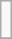<table class="wikitable">
<tr ---->
<td><br></td>
</tr>
<tr --->
</tr>
</table>
